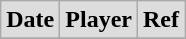<table class="wikitable">
<tr style="background:#ddd;">
<td><strong>Date</strong></td>
<td><strong>Player</strong></td>
<td><strong>Ref</strong></td>
</tr>
<tr>
</tr>
</table>
